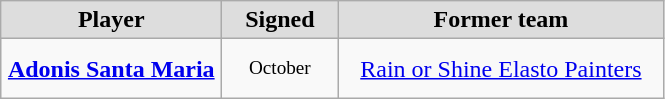<table class="wikitable" style="text-align: center">
<tr align="center" bgcolor="#dddddd">
<td style="width:140px"><strong>Player</strong></td>
<td style="width:70px"><strong>Signed</strong></td>
<td style="width:210px"><strong>Former team</strong></td>
</tr>
<tr style="height:40px">
<td><strong><a href='#'>Adonis Santa Maria</a></strong></td>
<td style="font-size: 80%">October</td>
<td><a href='#'>Rain or Shine Elasto Painters</a></td>
</tr>
</table>
